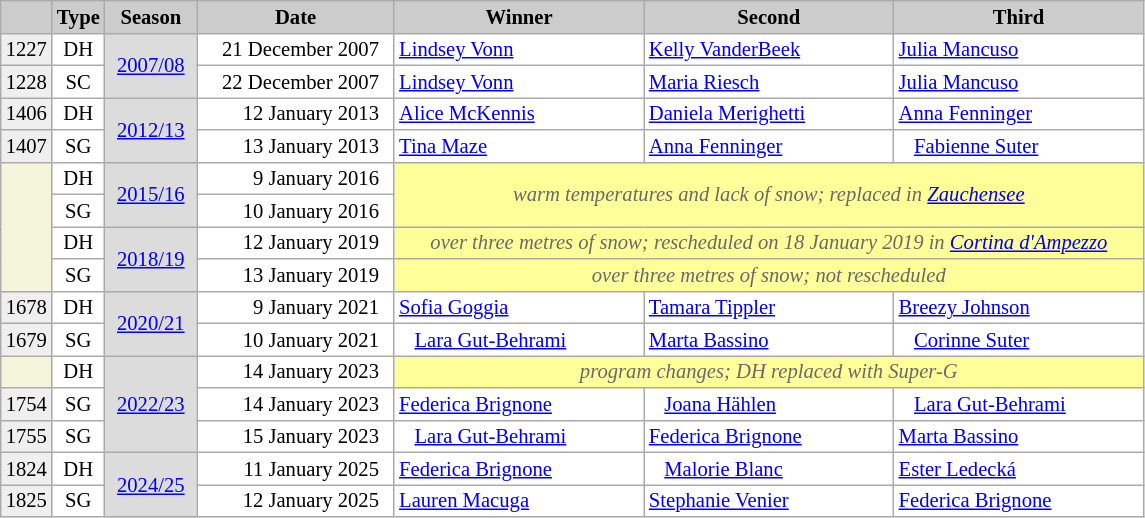<table class="wikitable plainrowheaders" style="background:#fff; font-size:86%; line-height:15px; border:grey solid 1px; border-collapse:collapse;">
<tr style="background:#ccc; text-align:center;">
<th style="background-color: #ccc;" width="23"></th>
<th style="background-color: #ccc;" width="25">Type</th>
<th style="background-color: #ccc;" width="55">Season</th>
<th style="background-color: #ccc;" width="125">Date</th>
<th style="background:#ccc;" width="160">Winner</th>
<th style="background:#ccc;" width="160">Second</th>
<th style="background:#ccc;" width="160">Third</th>
</tr>
<tr>
<td align=center bgcolor="#EFEFEF">1227</td>
<td align=center>DH</td>
<td bgcolor=gainsboro align=center rowspan=2><a href='#'>2007/08</a></td>
<td align=right>21 December 2007  </td>
<td> <a href='#'>Lindsey Vonn</a></td>
<td> <a href='#'>Kelly VanderBeek</a></td>
<td> <a href='#'>Julia Mancuso</a></td>
</tr>
<tr>
<td align=center bgcolor="#EFEFEF">1228</td>
<td align=center>SC</td>
<td align=right>22 December 2007  </td>
<td> <a href='#'>Lindsey Vonn</a></td>
<td> <a href='#'>Maria Riesch</a></td>
<td> <a href='#'>Julia Mancuso</a></td>
</tr>
<tr>
<td align=center bgcolor="#EFEFEF">1406</td>
<td align=center>DH</td>
<td bgcolor=gainsboro align=center rowspan=2><a href='#'>2012/13</a></td>
<td align=right>12 January 2013  </td>
<td> <a href='#'>Alice McKennis</a></td>
<td> <a href='#'>Daniela Merighetti</a></td>
<td> <a href='#'>Anna Fenninger</a></td>
</tr>
<tr>
<td align=center bgcolor="#EFEFEF">1407</td>
<td align=center>SG</td>
<td align=right>13 January 2013  </td>
<td> <a href='#'>Tina Maze</a></td>
<td> <a href='#'>Anna Fenninger</a></td>
<td>   <a href='#'>Fabienne Suter</a></td>
</tr>
<tr>
<td align=right align=center bgcolor="F5F5DC" rowspan=4></td>
<td align=center>DH</td>
<td bgcolor=gainsboro align=center rowspan=2><a href='#'>2015/16</a></td>
<td align=right>9 January 2016  </td>
<td bgcolor=#FFFF99 colspan=3 rowspan=2 style=color:#696969 align=center bgcolor="F5F5DC"><em>warm temperatures and lack of snow; replaced in <a href='#'>Zauchensee</a></em></td>
</tr>
<tr>
<td align=center>SG</td>
<td align=right>10 January 2016  </td>
</tr>
<tr>
<td align=center>DH</td>
<td bgcolor=gainsboro align=center rowspan=2><a href='#'>2018/19</a></td>
<td align=right>12 January 2019  </td>
<td bgcolor=#FFFF99 colspan=3 style=color:#696969 align=center bgcolor="F5F5DC"><em>over three metres of snow; rescheduled on 18 January 2019 in <a href='#'>Cortina d'Ampezzo</a></em></td>
</tr>
<tr>
<td align=center>SG</td>
<td align=right>13 January 2019  </td>
<td bgcolor=#FFFF99 colspan=3 style=color:#696969 align=center bgcolor="F5F5DC"><em>over three metres of snow; not rescheduled</em></td>
</tr>
<tr>
<td align=center bgcolor="#EFEFEF">1678</td>
<td align=center>DH</td>
<td bgcolor=gainsboro align=center rowspan=2><a href='#'>2020/21</a></td>
<td align=right>9 January 2021  </td>
<td> <a href='#'>Sofia Goggia</a></td>
<td> <a href='#'>Tamara Tippler</a></td>
<td> <a href='#'>Breezy Johnson</a></td>
</tr>
<tr>
<td align=center bgcolor="#EFEFEF">1679</td>
<td align=center>SG</td>
<td align=right>10 January 2021  </td>
<td>   <a href='#'>Lara Gut-Behrami</a></td>
<td> <a href='#'>Marta Bassino</a></td>
<td>   <a href='#'>Corinne Suter</a></td>
</tr>
<tr>
<td bgcolor="F5F5DC"></td>
<td align=center>DH</td>
<td bgcolor=gainsboro align=center rowspan=3><a href='#'>2022/23</a></td>
<td align=right>14 January 2023  </td>
<td bgcolor=#FFFF99 colspan=3 style=color:#696969 align=center bgcolor="F5F5DC"><em>program changes; DH replaced with Super-G</em></td>
</tr>
<tr>
<td align=center bgcolor="#EFEFEF">1754</td>
<td align=center>SG</td>
<td align=right>14 January 2023  </td>
<td> <a href='#'>Federica Brignone</a></td>
<td>   <a href='#'>Joana Hählen</a></td>
<td>   <a href='#'>Lara Gut-Behrami</a></td>
</tr>
<tr>
<td align=center bgcolor="#EFEFEF">1755</td>
<td align=center>SG</td>
<td align=right>15 January 2023  </td>
<td>   <a href='#'>Lara Gut-Behrami</a></td>
<td> <a href='#'>Federica Brignone</a></td>
<td> <a href='#'>Marta Bassino</a></td>
</tr>
<tr>
<td align=center bgcolor="#EFEFEF">1824</td>
<td align=center>DH</td>
<td bgcolor=gainsboro align=center rowspan=2><a href='#'>2024/25</a></td>
<td align=right>11 January 2025  </td>
<td> <a href='#'>Federica Brignone</a></td>
<td>   <a href='#'>Malorie Blanc</a></td>
<td> <a href='#'>Ester Ledecká</a></td>
</tr>
<tr>
<td align=center bgcolor="#EFEFEF">1825</td>
<td align=center>SG</td>
<td align=right>12 January 2025  </td>
<td> <a href='#'>Lauren Macuga</a></td>
<td> <a href='#'>Stephanie Venier</a></td>
<td> <a href='#'>Federica Brignone</a></td>
</tr>
</table>
